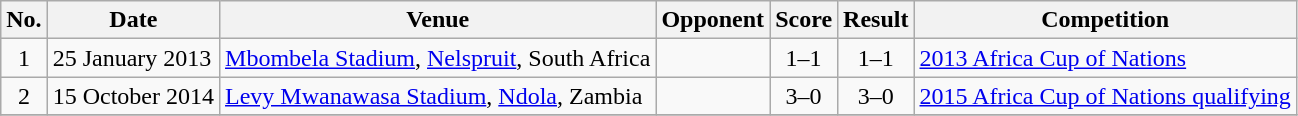<table class="wikitable sortable">
<tr>
<th scope="col">No.</th>
<th scope="col">Date</th>
<th scope="col">Venue</th>
<th scope="col">Opponent</th>
<th scope="col">Score</th>
<th scope="col">Result</th>
<th scope="col">Competition</th>
</tr>
<tr>
<td align="center">1</td>
<td>25 January 2013</td>
<td><a href='#'>Mbombela Stadium</a>, <a href='#'>Nelspruit</a>, South Africa</td>
<td></td>
<td align="center">1–1</td>
<td align="center">1–1</td>
<td><a href='#'>2013 Africa Cup of Nations</a></td>
</tr>
<tr>
<td align="center">2</td>
<td>15 October 2014</td>
<td><a href='#'>Levy Mwanawasa Stadium</a>, <a href='#'>Ndola</a>, Zambia</td>
<td></td>
<td align="center">3–0</td>
<td align="center">3–0</td>
<td><a href='#'>2015 Africa Cup of Nations qualifying</a></td>
</tr>
<tr>
</tr>
</table>
